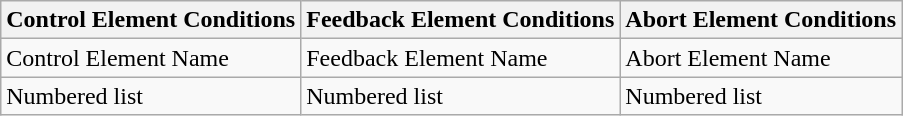<table class="wikitable" border="1">
<tr>
<th>Control Element Conditions</th>
<th>Feedback Element Conditions</th>
<th>Abort Element Conditions</th>
</tr>
<tr>
<td>Control Element Name</td>
<td>Feedback Element Name</td>
<td>Abort Element Name</td>
</tr>
<tr>
<td>Numbered list</td>
<td>Numbered list</td>
<td>Numbered list</td>
</tr>
</table>
